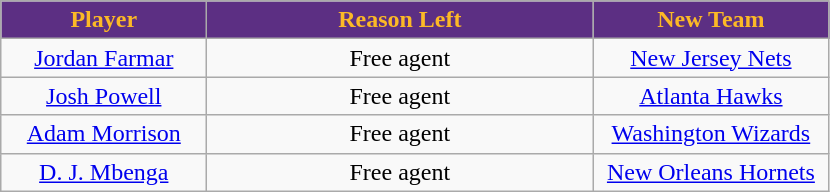<table class="wikitable sortable sortable">
<tr>
<th style="background:#5c2f83; color:#fcb926; width:130px;">Player</th>
<th style="background:#5c2f83; color:#fcb926; width:250px;">Reason Left</th>
<th style="background:#5c2f83; color:#fcb926; width:150px;">New Team</th>
</tr>
<tr style="text-align: center">
<td><a href='#'>Jordan Farmar</a></td>
<td>Free agent</td>
<td><a href='#'>New Jersey Nets</a></td>
</tr>
<tr style="text-align: center">
<td><a href='#'>Josh Powell</a></td>
<td>Free agent</td>
<td><a href='#'>Atlanta Hawks</a></td>
</tr>
<tr style="text-align: center">
<td><a href='#'>Adam Morrison</a></td>
<td>Free agent</td>
<td><a href='#'>Washington Wizards</a></td>
</tr>
<tr style="text-align: center">
<td><a href='#'>D. J. Mbenga</a></td>
<td>Free agent</td>
<td><a href='#'>New Orleans Hornets</a></td>
</tr>
</table>
